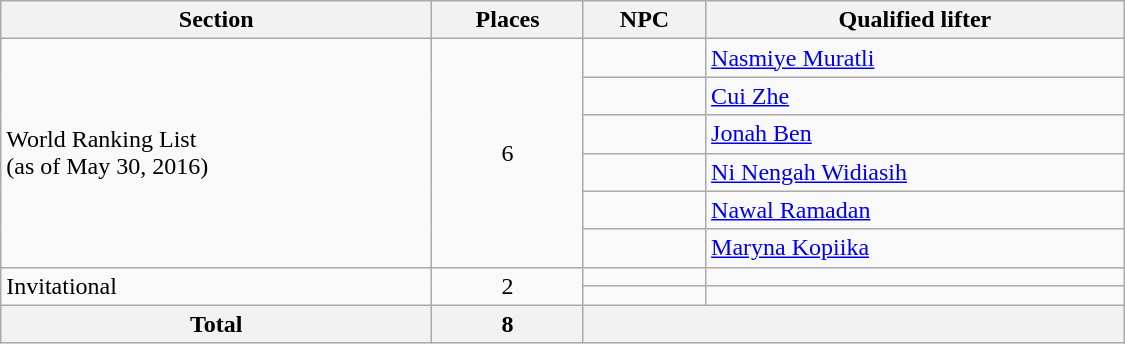<table class="wikitable"  width=750>
<tr>
<th>Section</th>
<th>Places</th>
<th>NPC</th>
<th>Qualified lifter</th>
</tr>
<tr>
<td rowspan=6>World Ranking List<br>(as of May 30, 2016)</td>
<td rowspan=6 align=center>6</td>
<td></td>
<td><a href='#'>Nasmiye Muratli</a></td>
</tr>
<tr>
<td></td>
<td><a href='#'>Cui Zhe</a></td>
</tr>
<tr>
<td></td>
<td><a href='#'>Jonah Ben</a></td>
</tr>
<tr>
<td></td>
<td><a href='#'>Ni Nengah Widiasih</a></td>
</tr>
<tr>
<td></td>
<td><a href='#'>Nawal Ramadan</a></td>
</tr>
<tr>
<td></td>
<td><a href='#'>Maryna Kopiika</a></td>
</tr>
<tr>
<td rowspan=2>Invitational</td>
<td rowspan="2" align=center>2</td>
<td></td>
<td></td>
</tr>
<tr>
<td></td>
<td></td>
</tr>
<tr>
<th>Total</th>
<th>8</th>
<th colspan=2></th>
</tr>
</table>
